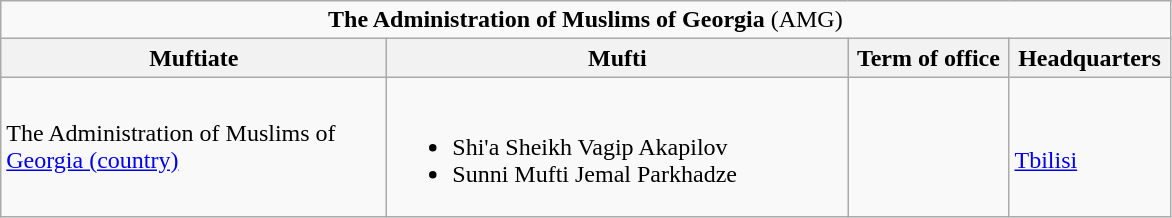<table class=wikitable>
<tr>
<td colspan=4 align=center><strong>The Administration of Muslims of Georgia</strong> (AMG)</td>
</tr>
<tr>
<th scope="row" width="250">Muftiate</th>
<th scope="row" width="300">Mufti</th>
<th scope="row" width="100">Term of office</th>
<th scope="row" width="100">Headquarters</th>
</tr>
<tr>
<td>The Administration of Muslims of <a href='#'>Georgia (country)</a></td>
<td><br><ul><li>Shi'a Sheikh Vagip Akapilov</li><li>Sunni Mufti Jemal Parkhadze</li></ul></td>
<td></td>
<td><br><a href='#'>Tbilisi</a></td>
</tr>
</table>
